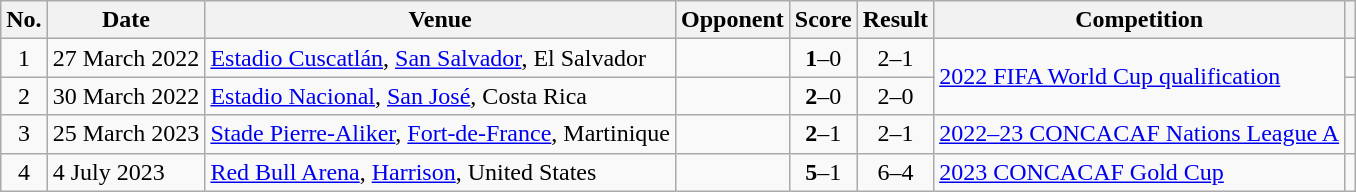<table class="wikitable">
<tr>
<th scope="col">No.</th>
<th scope="col">Date</th>
<th scope="col">Venue</th>
<th scope="col">Opponent</th>
<th scope="col">Score</th>
<th scope="col">Result</th>
<th scope="col">Competition</th>
<th scope="col" class="unsortable"></th>
</tr>
<tr>
<td align="center">1</td>
<td>27 March 2022</td>
<td><a href='#'>Estadio Cuscatlán</a>, <a href='#'>San Salvador</a>, El Salvador</td>
<td></td>
<td align="center"><strong>1</strong>–0</td>
<td align="center">2–1</td>
<td rowspan="2"><a href='#'>2022 FIFA World Cup qualification</a></td>
<td></td>
</tr>
<tr>
<td align="center">2</td>
<td>30 March 2022</td>
<td><a href='#'>Estadio Nacional</a>, <a href='#'>San José</a>, Costa Rica</td>
<td></td>
<td align="center"><strong>2</strong>–0</td>
<td align="center">2–0</td>
<td></td>
</tr>
<tr>
<td align="center">3</td>
<td>25 March 2023</td>
<td><a href='#'>Stade Pierre-Aliker</a>, <a href='#'>Fort-de-France</a>, Martinique</td>
<td></td>
<td align="center"><strong>2</strong>–1</td>
<td align="center">2–1</td>
<td><a href='#'>2022–23 CONCACAF Nations League A</a></td>
<td></td>
</tr>
<tr>
<td align="center">4</td>
<td>4 July 2023</td>
<td><a href='#'>Red Bull Arena</a>, <a href='#'>Harrison</a>, United States</td>
<td></td>
<td align="center"><strong>5</strong>–1</td>
<td align="center">6–4</td>
<td><a href='#'>2023 CONCACAF Gold Cup</a></td>
<td></td>
</tr>
</table>
